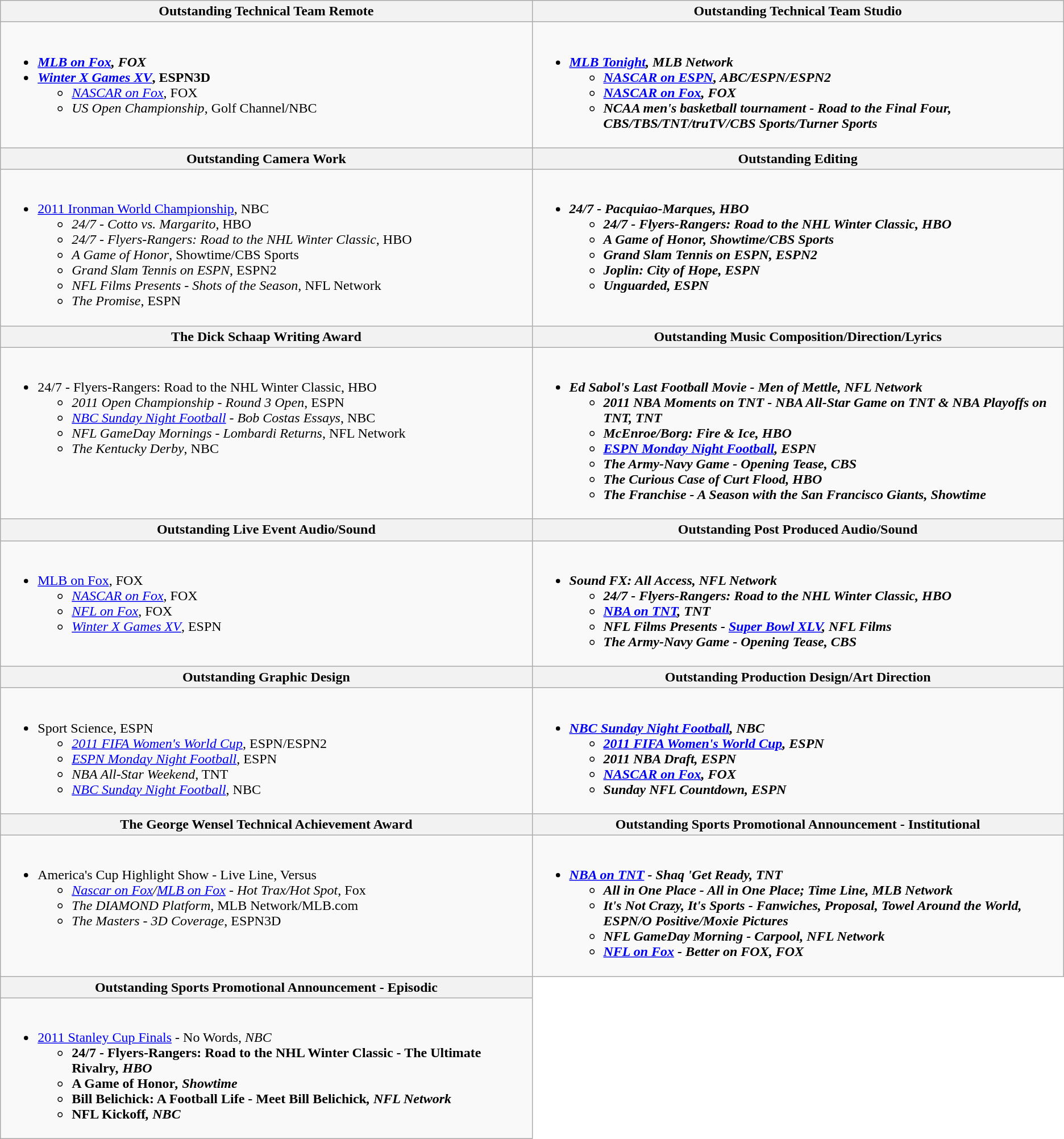<table class=wikitable>
<tr>
<th style="width:50%">Outstanding Technical Team Remote</th>
<th style="width:50%">Outstanding Technical Team Studio</th>
</tr>
<tr>
<td valign="top"><br><ul><li><strong><em><a href='#'>MLB on Fox</a><em>, FOX<strong></li><li></em></strong><a href='#'>Winter X Games XV</a></em>, ESPN3D</strong><ul><li><em><a href='#'>NASCAR on Fox</a></em>, FOX</li><li><em>US Open Championship</em>, Golf Channel/NBC</li></ul></li></ul></td>
<td valign="top"><br><ul><li><strong><em><a href='#'>MLB Tonight</a><em>, MLB Network<strong><ul><li></em><a href='#'>NASCAR on ESPN</a><em>, ABC/ESPN/ESPN2</li><li></em><a href='#'>NASCAR on Fox</a><em>, FOX</li><li></em>NCAA men's basketball tournament - Road to the Final Four<em>, CBS/TBS/TNT/truTV/CBS Sports/Turner Sports</li></ul></li></ul></td>
</tr>
<tr>
<th style="width:50%">Outstanding Camera Work</th>
<th style="width:50%">Outstanding Editing</th>
</tr>
<tr>
<td valign="top"><br><ul><li></em></strong><a href='#'>2011 Ironman World Championship</a></em>, NBC</strong><ul><li><em>24/7 - Cotto vs. Margarito</em>, HBO</li><li><em>24/7 - Flyers-Rangers: Road to the NHL Winter Classic</em>, HBO</li><li><em>A Game of Honor</em>, Showtime/CBS Sports</li><li><em>Grand Slam Tennis on ESPN</em>, ESPN2</li><li><em>NFL Films Presents - Shots of the Season</em>, NFL Network</li><li><em>The Promise</em>, ESPN</li></ul></li></ul></td>
<td valign="top"><br><ul><li><strong><em>24/7 - Pacquiao-Marques<em>, HBO<strong><ul><li></em>24/7 - Flyers-Rangers: Road to the NHL Winter Classic<em>, HBO</li><li></em>A Game of Honor<em>, Showtime/CBS Sports</li><li></em>Grand Slam Tennis on ESPN<em>, ESPN2</li><li></em>Joplin: City of Hope<em>, ESPN</li><li></em>Unguarded<em>, ESPN</li></ul></li></ul></td>
</tr>
<tr>
<th style="width:50%">The Dick Schaap Writing Award</th>
<th style="width:50%">Outstanding Music Composition/Direction/Lyrics</th>
</tr>
<tr>
<td valign="top"><br><ul><li></em></strong>24/7 - Flyers-Rangers: Road to the NHL Winter Classic</em>, HBO</strong><ul><li><em>2011 Open Championship - Round 3 Open</em>, ESPN</li><li><em><a href='#'>NBC Sunday Night Football</a> - Bob Costas Essays</em>, NBC</li><li><em>NFL GameDay Mornings - Lombardi Returns</em>, NFL Network</li><li><em>The Kentucky Derby</em>, NBC</li></ul></li></ul></td>
<td valign="top"><br><ul><li><strong><em>Ed Sabol's Last Football Movie - Men of Mettle<em>, NFL Network<strong><ul><li></em>2011 NBA Moments on TNT - NBA All-Star Game on TNT & NBA Playoffs on TNT<em>, TNT</li><li></em>McEnroe/Borg: Fire & Ice<em>, HBO</li><li></em><a href='#'>ESPN Monday Night Football</a><em>, ESPN</li><li></em>The Army-Navy Game - Opening Tease<em>, CBS</li><li></em>The Curious Case of Curt Flood<em>, HBO</li><li></em>The Franchise - A Season with the San Francisco Giants<em>, Showtime</li></ul></li></ul></td>
</tr>
<tr>
<th style="width:50%">Outstanding Live Event Audio/Sound</th>
<th style="width:50%">Outstanding Post Produced Audio/Sound</th>
</tr>
<tr>
<td valign="top"><br><ul><li></em></strong><a href='#'>MLB on Fox</a></em>, FOX</strong><ul><li><em><a href='#'>NASCAR on Fox</a></em>, FOX</li><li><em><a href='#'>NFL on Fox</a></em>, FOX</li><li><em><a href='#'>Winter X Games XV</a></em>, ESPN</li></ul></li></ul></td>
<td valign="top"><br><ul><li><strong><em>Sound FX: All Access<em>, NFL Network<strong><ul><li></em>24/7 - Flyers-Rangers: Road to the NHL Winter Classic<em>, HBO</li><li></em><a href='#'>NBA on TNT</a><em>, TNT</li><li></em>NFL Films Presents - <a href='#'>Super Bowl XLV</a><em>, NFL Films</li><li></em>The Army-Navy Game - Opening Tease<em>, CBS</li></ul></li></ul></td>
</tr>
<tr>
<th style="width:50%">Outstanding Graphic Design</th>
<th style="width:50%">Outstanding Production Design/Art Direction</th>
</tr>
<tr>
<td valign="top"><br><ul><li></em></strong>Sport Science</em>, ESPN</strong><ul><li><em><a href='#'>2011 FIFA Women's World Cup</a></em>, ESPN/ESPN2</li><li><em><a href='#'>ESPN Monday Night Football</a></em>, ESPN</li><li><em>NBA All-Star Weekend</em>, TNT</li><li><em><a href='#'>NBC Sunday Night Football</a></em>, NBC</li></ul></li></ul></td>
<td valign="top"><br><ul><li><strong><em><a href='#'>NBC Sunday Night Football</a><em>, NBC<strong><ul><li></em><a href='#'>2011 FIFA Women's World Cup</a><em>, ESPN</li><li></em>2011 NBA Draft<em>, ESPN</li><li></em><a href='#'>NASCAR on Fox</a><em>, FOX</li><li></em>Sunday NFL Countdown<em>, ESPN</li></ul></li></ul></td>
</tr>
<tr>
<th style="width:50%">The George Wensel Technical Achievement Award</th>
<th style="width:50%">Outstanding Sports Promotional Announcement - Institutional</th>
</tr>
<tr>
<td valign="top"><br><ul><li></em></strong>America's Cup Highlight Show - Live Line</em>, Versus</strong><ul><li><em><a href='#'>Nascar on Fox</a>/<a href='#'>MLB on Fox</a> - Hot Trax/Hot Spot</em>, Fox</li><li><em>The DIAMOND Platform</em>, MLB Network/MLB.com</li><li><em>The Masters - 3D Coverage</em>, ESPN3D</li></ul></li></ul></td>
<td valign="top"><br><ul><li><strong><em><a href='#'>NBA on TNT</a> - Shaq 'Get Ready<strong>, TNT</strong><ul><li><em>All in One Place - All in One Place; Time Line</em>, MLB Network</li><li><em>It's Not Crazy, It's Sports - Fanwiches, Proposal, Towel Around the World</em>, ESPN/O Positive/Moxie Pictures</li><li><em>NFL GameDay Morning - Carpool</em>, NFL Network</li><li><em><a href='#'>NFL on Fox</a> - Better on FOX</em>, FOX</li></ul></li></ul></td>
</tr>
<tr>
<th style="width:50%">Outstanding Sports Promotional Announcement - Episodic</th>
<td style="background:#FFF; border-bottom:1px solid #FFF; border-right:1px solid #FFF"></td>
</tr>
<tr>
<td valign="top"><br><ul><li></em></strong><a href='#'>2011 Stanley Cup Finals</a> - No Words<em>, NBC<strong><ul><li></em>24/7 - Flyers-Rangers: Road to the NHL Winter Classic - The Ultimate Rivalry<em>, HBO</li><li></em>A Game of Honor<em>, Showtime</li><li></em>Bill Belichick: A Football Life - Meet Bill Belichick<em>, NFL Network</li><li></em>NFL Kickoff<em>, NBC</li></ul></li></ul></td>
<td style="background:#FFF; border-top:1px solid #FFF; border-bottom:1px solid #FFF; border-right:1px solid #FFF"></td>
</tr>
</table>
